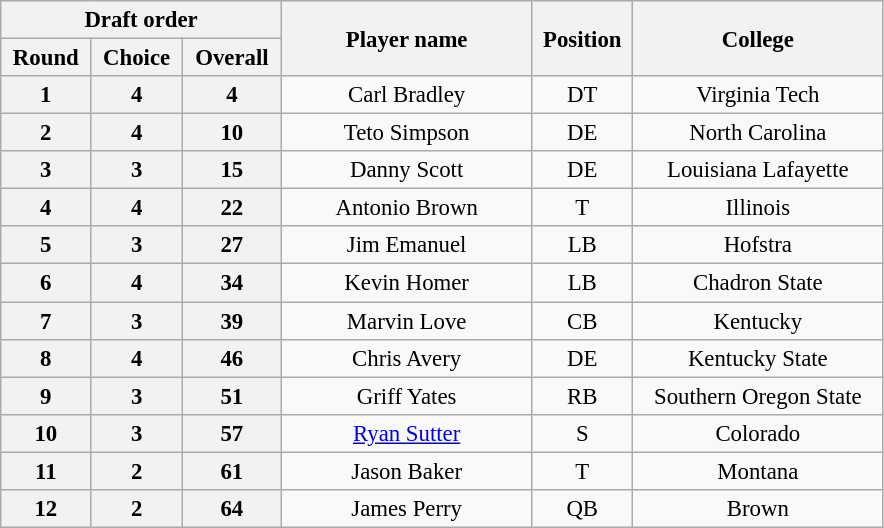<table class="wikitable" style="font-size:95%; text-align:center">
<tr>
<th width="180" colspan="3">Draft order</th>
<th width="160" rowspan="2">Player name</th>
<th width="60"  rowspan="2">Position</th>
<th width="160" rowspan="2">College</th>
</tr>
<tr>
<th>Round</th>
<th>Choice</th>
<th>Overall</th>
</tr>
<tr>
<th>1</th>
<th>4</th>
<th>4</th>
<td>Carl Bradley</td>
<td>DT</td>
<td>Virginia Tech</td>
</tr>
<tr>
<th>2</th>
<th>4</th>
<th>10</th>
<td>Teto Simpson</td>
<td>DE</td>
<td>North Carolina</td>
</tr>
<tr>
<th>3</th>
<th>3</th>
<th>15</th>
<td>Danny Scott</td>
<td>DE</td>
<td>Louisiana Lafayette</td>
</tr>
<tr>
<th>4</th>
<th>4</th>
<th>22</th>
<td>Antonio Brown</td>
<td>T</td>
<td>Illinois</td>
</tr>
<tr>
<th>5</th>
<th>3</th>
<th>27</th>
<td>Jim Emanuel</td>
<td>LB</td>
<td>Hofstra</td>
</tr>
<tr>
<th>6</th>
<th>4</th>
<th>34</th>
<td>Kevin Homer</td>
<td>LB</td>
<td>Chadron State</td>
</tr>
<tr>
<th>7</th>
<th>3</th>
<th>39</th>
<td>Marvin Love</td>
<td>CB</td>
<td>Kentucky</td>
</tr>
<tr>
<th>8</th>
<th>4</th>
<th>46</th>
<td>Chris Avery</td>
<td>DE</td>
<td>Kentucky State</td>
</tr>
<tr>
<th>9</th>
<th>3</th>
<th>51</th>
<td>Griff Yates</td>
<td>RB</td>
<td>Southern Oregon State</td>
</tr>
<tr>
<th>10</th>
<th>3</th>
<th>57</th>
<td><a href='#'>Ryan Sutter</a></td>
<td>S</td>
<td>Colorado</td>
</tr>
<tr>
<th>11</th>
<th>2</th>
<th>61</th>
<td>Jason Baker</td>
<td>T</td>
<td>Montana</td>
</tr>
<tr>
<th>12</th>
<th>2</th>
<th>64</th>
<td>James Perry</td>
<td>QB</td>
<td>Brown</td>
</tr>
</table>
